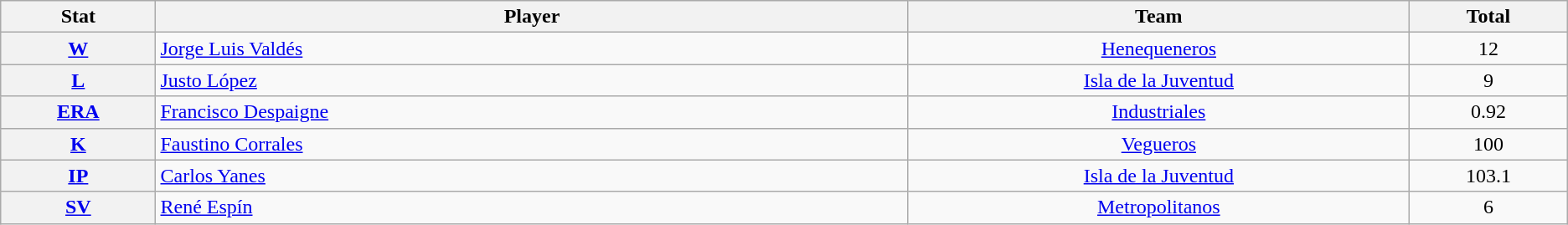<table class="wikitable" style="text-align:center;">
<tr>
<th scope="col" width="3%">Stat</th>
<th scope="col" width="15%">Player</th>
<th scope="col" width="10%">Team</th>
<th scope="col" width="3%">Total</th>
</tr>
<tr>
<th scope="row" style="text-align:center;"><a href='#'>W</a></th>
<td style="text-align:left;"><a href='#'>Jorge Luis Valdés</a></td>
<td><a href='#'>Henequeneros</a></td>
<td>12</td>
</tr>
<tr>
<th scope="row" style="text-align:center;"><a href='#'>L</a></th>
<td style="text-align:left;"><a href='#'>Justo López</a></td>
<td><a href='#'>Isla de la Juventud</a></td>
<td>9</td>
</tr>
<tr>
<th scope="row" style="text-align:center;"><a href='#'>ERA</a></th>
<td style="text-align:left;"><a href='#'>Francisco Despaigne</a></td>
<td><a href='#'>Industriales</a></td>
<td>0.92</td>
</tr>
<tr>
<th scope="row" style="text-align:center;"><a href='#'>K</a></th>
<td style="text-align:left;"><a href='#'>Faustino Corrales</a></td>
<td><a href='#'>Vegueros</a></td>
<td>100</td>
</tr>
<tr>
<th scope="row" style="text-align:center;"><a href='#'>IP</a></th>
<td style="text-align:left;"><a href='#'>Carlos Yanes</a></td>
<td><a href='#'>Isla de la Juventud</a></td>
<td>103.1</td>
</tr>
<tr>
<th scope="row" style="text-align:center;"><a href='#'>SV</a></th>
<td style="text-align:left;"><a href='#'>René Espín</a></td>
<td><a href='#'>Metropolitanos</a></td>
<td>6</td>
</tr>
</table>
